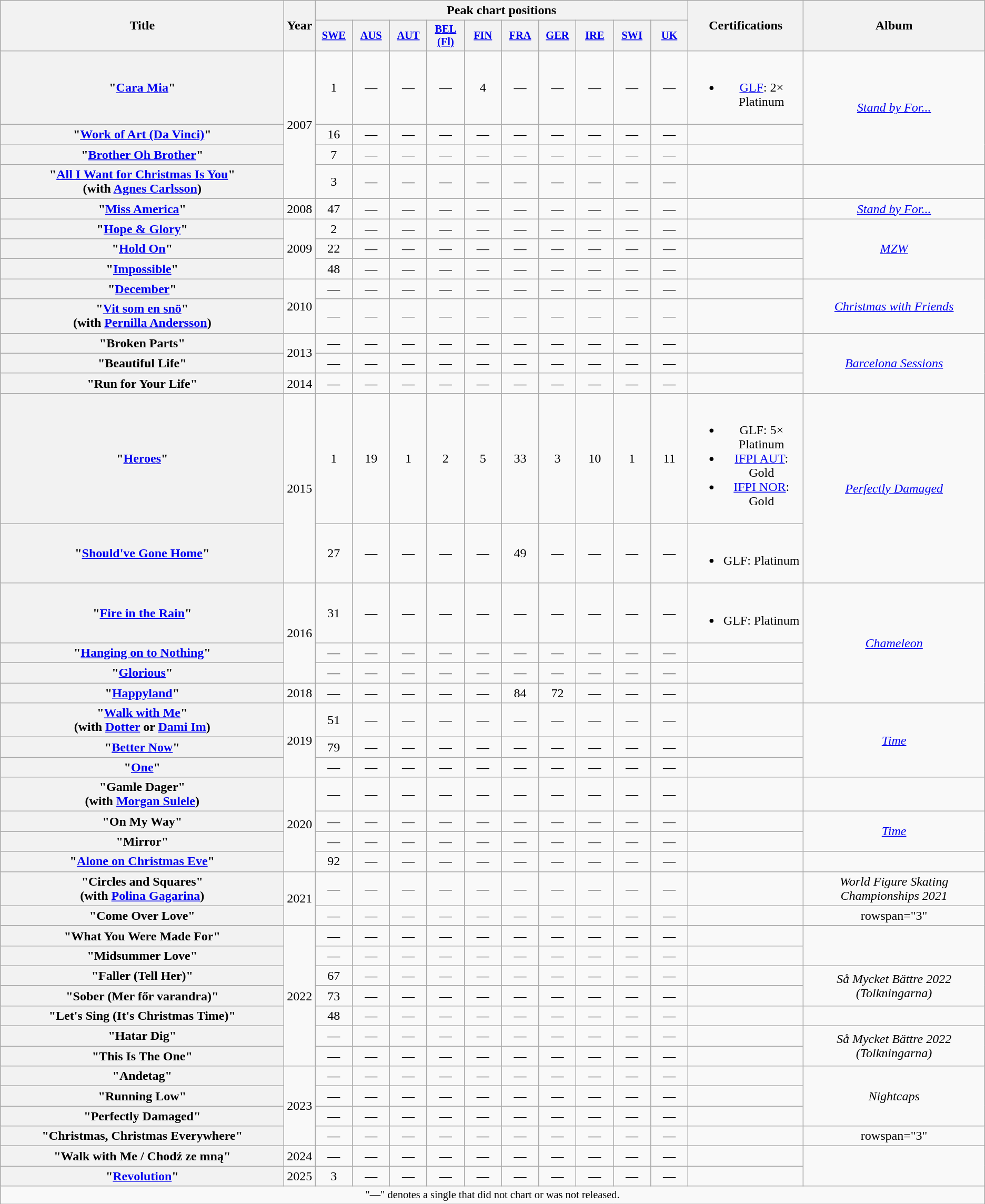<table class="wikitable plainrowheaders" style="text-align:center;">
<tr>
<th scope="col" rowspan="2" style="width:22em;">Title</th>
<th scope="col" rowspan="2" style="width:1em;">Year</th>
<th scope="col" colspan="10">Peak chart positions</th>
<th scope="col" rowspan="2">Certifications</th>
<th scope="col" rowspan="2">Album</th>
</tr>
<tr>
<th scope="col" style="width:3em;font-size:85%;"><a href='#'>SWE</a><br></th>
<th scope="col" style="width:3em;font-size:85%;"><a href='#'>AUS</a><br></th>
<th scope="col" style="width:3em;font-size:85%;"><a href='#'>AUT</a><br></th>
<th scope="col" style="width:3em;font-size:85%;"><a href='#'>BEL (Fl)</a><br></th>
<th scope="col" style="width:3em;font-size:85%;"><a href='#'>FIN</a><br></th>
<th scope="col" style="width:3em;font-size:85%;"><a href='#'>FRA</a><br></th>
<th scope="col" style="width:3em;font-size:85%;"><a href='#'>GER</a><br></th>
<th scope="col" style="width:3em;font-size:85%;"><a href='#'>IRE</a><br></th>
<th scope="col" style="width:3em;font-size:85%;"><a href='#'>SWI</a><br></th>
<th scope="col" style="width:3em;font-size:85%;"><a href='#'>UK</a><br></th>
</tr>
<tr>
<th scope="row">"<a href='#'>Cara Mia</a>"</th>
<td rowspan="4">2007</td>
<td>1</td>
<td>—</td>
<td>—</td>
<td>—</td>
<td>4</td>
<td>—</td>
<td>—</td>
<td>—</td>
<td>—</td>
<td>—</td>
<td><br><ul><li><a href='#'>GLF</a>: 2× Platinum</li></ul></td>
<td rowspan="3"><em><a href='#'>Stand by For...</a></em></td>
</tr>
<tr>
<th scope="row">"<a href='#'>Work of Art (Da Vinci)</a>"</th>
<td>16</td>
<td>—</td>
<td>—</td>
<td>—</td>
<td>—</td>
<td>—</td>
<td>—</td>
<td>—</td>
<td>—</td>
<td>—</td>
<td></td>
</tr>
<tr>
<th scope="row">"<a href='#'>Brother Oh Brother</a>"</th>
<td>7</td>
<td>—</td>
<td>—</td>
<td>—</td>
<td>—</td>
<td>—</td>
<td>—</td>
<td>—</td>
<td>—</td>
<td>—</td>
<td></td>
</tr>
<tr>
<th scope="row">"<a href='#'>All I Want for Christmas Is You</a>"<br><span>(with <a href='#'>Agnes Carlsson</a>)</span></th>
<td>3</td>
<td>—</td>
<td>—</td>
<td>—</td>
<td>—</td>
<td>—</td>
<td>—</td>
<td>—</td>
<td>—</td>
<td>—</td>
<td></td>
<td></td>
</tr>
<tr>
<th scope="row">"<a href='#'>Miss America</a>"</th>
<td>2008</td>
<td>47</td>
<td>—</td>
<td>—</td>
<td>—</td>
<td>—</td>
<td>—</td>
<td>—</td>
<td>—</td>
<td>—</td>
<td>—</td>
<td></td>
<td><em><a href='#'>Stand by For...</a></em></td>
</tr>
<tr>
<th scope="row">"<a href='#'>Hope & Glory</a>"</th>
<td rowspan="3">2009</td>
<td>2</td>
<td>—</td>
<td>—</td>
<td>—</td>
<td>—</td>
<td>—</td>
<td>—</td>
<td>—</td>
<td>—</td>
<td>—</td>
<td></td>
<td rowspan="3"><em><a href='#'>MZW</a></em></td>
</tr>
<tr>
<th scope="row">"<a href='#'>Hold On</a>"</th>
<td>22</td>
<td>—</td>
<td>—</td>
<td>—</td>
<td>—</td>
<td>—</td>
<td>—</td>
<td>—</td>
<td>—</td>
<td>—</td>
<td></td>
</tr>
<tr>
<th scope="row">"<a href='#'>Impossible</a>"</th>
<td>48</td>
<td>—</td>
<td>—</td>
<td>—</td>
<td>—</td>
<td>—</td>
<td>—</td>
<td>—</td>
<td>—</td>
<td>—</td>
<td></td>
</tr>
<tr>
<th scope="row">"<a href='#'>December</a>"</th>
<td rowspan="2">2010</td>
<td>—</td>
<td>—</td>
<td>—</td>
<td>—</td>
<td>—</td>
<td>—</td>
<td>—</td>
<td>—</td>
<td>—</td>
<td>—</td>
<td></td>
<td rowspan="2"><em><a href='#'>Christmas with Friends</a></em></td>
</tr>
<tr>
<th scope="row">"<a href='#'>Vit som en snö</a>"<br><span>(with <a href='#'>Pernilla Andersson</a>)</span></th>
<td>—</td>
<td>—</td>
<td>—</td>
<td>—</td>
<td>—</td>
<td>—</td>
<td>—</td>
<td>—</td>
<td>—</td>
<td>—</td>
<td></td>
</tr>
<tr>
<th scope="row">"Broken Parts"</th>
<td rowspan="2">2013</td>
<td>—</td>
<td>—</td>
<td>—</td>
<td>—</td>
<td>—</td>
<td>—</td>
<td>—</td>
<td>—</td>
<td>—</td>
<td>—</td>
<td></td>
<td rowspan="3"><em><a href='#'>Barcelona Sessions</a></em></td>
</tr>
<tr>
<th scope="row">"Beautiful Life"</th>
<td>—</td>
<td>—</td>
<td>—</td>
<td>—</td>
<td>—</td>
<td>—</td>
<td>—</td>
<td>—</td>
<td>—</td>
<td>—</td>
<td></td>
</tr>
<tr>
<th scope="row">"Run for Your Life"</th>
<td>2014</td>
<td>—</td>
<td>—</td>
<td>—</td>
<td>—</td>
<td>—</td>
<td>—</td>
<td>—</td>
<td>—</td>
<td>—</td>
<td>—</td>
<td></td>
</tr>
<tr>
<th scope="row">"<a href='#'>Heroes</a>"</th>
<td rowspan="2">2015</td>
<td>1</td>
<td>19</td>
<td>1</td>
<td>2</td>
<td>5</td>
<td>33</td>
<td>3</td>
<td>10</td>
<td>1</td>
<td>11</td>
<td><br><ul><li>GLF: 5× Platinum</li><li><a href='#'>IFPI AUT</a>: Gold</li><li><a href='#'>IFPI NOR</a>: Gold</li></ul></td>
<td rowspan="2"><em><a href='#'>Perfectly Damaged</a></em></td>
</tr>
<tr>
<th scope="row">"<a href='#'>Should've Gone Home</a>"</th>
<td>27</td>
<td>—</td>
<td>—</td>
<td>—</td>
<td>—</td>
<td>49</td>
<td>—</td>
<td>—</td>
<td>—</td>
<td>—</td>
<td><br><ul><li>GLF: Platinum</li></ul></td>
</tr>
<tr>
<th scope="row">"<a href='#'>Fire in the Rain</a>"</th>
<td rowspan="3">2016</td>
<td>31</td>
<td>—</td>
<td>—</td>
<td>—</td>
<td>—</td>
<td>—</td>
<td>—</td>
<td>—</td>
<td>—</td>
<td>—</td>
<td><br><ul><li>GLF: Platinum</li></ul></td>
<td rowspan="4"><em><a href='#'>Chameleon</a></em></td>
</tr>
<tr>
<th scope="row">"<a href='#'>Hanging on to Nothing</a>"</th>
<td>—</td>
<td>—</td>
<td>—</td>
<td>—</td>
<td>—</td>
<td>—</td>
<td>—</td>
<td>—</td>
<td>—</td>
<td>—</td>
<td></td>
</tr>
<tr>
<th scope="row">"<a href='#'>Glorious</a>"</th>
<td>—</td>
<td>—</td>
<td>—</td>
<td>—</td>
<td>—</td>
<td>—</td>
<td>—</td>
<td>—</td>
<td>—</td>
<td>—</td>
<td></td>
</tr>
<tr>
<th scope="row">"<a href='#'>Happyland</a>"</th>
<td>2018</td>
<td>—</td>
<td>—</td>
<td>—</td>
<td>—</td>
<td>—</td>
<td>84</td>
<td>72</td>
<td>—</td>
<td>—</td>
<td>—</td>
<td></td>
</tr>
<tr>
<th scope="row">"<a href='#'>Walk with Me</a>"<br><span>(with <a href='#'>Dotter</a> or <a href='#'>Dami Im</a>)</span></th>
<td rowspan="3">2019</td>
<td>51</td>
<td>—</td>
<td>—</td>
<td>—</td>
<td>—</td>
<td>—</td>
<td>—</td>
<td>—</td>
<td>—</td>
<td>—</td>
<td></td>
<td rowspan="3"><em><a href='#'>Time</a></em></td>
</tr>
<tr>
<th scope="row">"<a href='#'>Better Now</a>"</th>
<td>79</td>
<td>—</td>
<td>—</td>
<td>—</td>
<td>—</td>
<td>—</td>
<td>—</td>
<td>—</td>
<td>—</td>
<td>—</td>
<td></td>
</tr>
<tr>
<th scope="row">"<a href='#'>One</a>"</th>
<td>—</td>
<td>—</td>
<td>—</td>
<td>—</td>
<td>—</td>
<td>—</td>
<td>—</td>
<td>—</td>
<td>—</td>
<td>—</td>
<td></td>
</tr>
<tr>
<th scope="row">"Gamle Dager"<br><span>(with <a href='#'>Morgan Sulele</a>)</span></th>
<td rowspan="4">2020</td>
<td>—</td>
<td>—</td>
<td>—</td>
<td>—</td>
<td>—</td>
<td>—</td>
<td>—</td>
<td>—</td>
<td>—</td>
<td>—</td>
<td></td>
<td></td>
</tr>
<tr>
<th scope="row">"On My Way"</th>
<td>—</td>
<td>—</td>
<td>—</td>
<td>—</td>
<td>—</td>
<td>—</td>
<td>—</td>
<td>—</td>
<td>—</td>
<td>—</td>
<td></td>
<td rowspan="2"><em><a href='#'>Time</a></em></td>
</tr>
<tr>
<th scope="row">"Mirror"</th>
<td>—</td>
<td>—</td>
<td>—</td>
<td>—</td>
<td>—</td>
<td>—</td>
<td>—</td>
<td>—</td>
<td>—</td>
<td>—</td>
<td></td>
</tr>
<tr>
<th scope="row">"<a href='#'>Alone on Christmas Eve</a>"</th>
<td>92</td>
<td>—</td>
<td>—</td>
<td>—</td>
<td>—</td>
<td>—</td>
<td>—</td>
<td>—</td>
<td>—</td>
<td>—</td>
<td></td>
<td></td>
</tr>
<tr>
<th scope="row">"Circles and Squares"<br><span>(with <a href='#'>Polina Gagarina</a>)</span></th>
<td rowspan="2">2021</td>
<td>—</td>
<td>—</td>
<td>—</td>
<td>—</td>
<td>—</td>
<td>—</td>
<td>—</td>
<td>—</td>
<td>—</td>
<td>—</td>
<td></td>
<td><em>World Figure Skating Championships 2021</em></td>
</tr>
<tr>
<th scope="row">"Come Over Love"</th>
<td>—</td>
<td>—</td>
<td>—</td>
<td>—</td>
<td>—</td>
<td>—</td>
<td>—</td>
<td>—</td>
<td>—</td>
<td>—</td>
<td></td>
<td>rowspan="3" </td>
</tr>
<tr>
<th scope="row">"What You Were Made For"</th>
<td rowspan="7">2022</td>
<td>—</td>
<td>—</td>
<td>—</td>
<td>—</td>
<td>—</td>
<td>—</td>
<td>—</td>
<td>—</td>
<td>—</td>
<td>—</td>
<td></td>
</tr>
<tr>
<th scope="row">"Midsummer Love"</th>
<td>—</td>
<td>—</td>
<td>—</td>
<td>—</td>
<td>—</td>
<td>—</td>
<td>—</td>
<td>—</td>
<td>—</td>
<td>—</td>
<td></td>
</tr>
<tr>
<th scope="row">"Faller (Tell Her)"</th>
<td>67</td>
<td>—</td>
<td>—</td>
<td>—</td>
<td>—</td>
<td>—</td>
<td>—</td>
<td>—</td>
<td>—</td>
<td>—</td>
<td></td>
<td rowspan="2"><em>Så Mycket Bättre 2022 (Tolkningarna)</em></td>
</tr>
<tr>
<th scope="row">"Sober (Mer főr varandra)"</th>
<td>73</td>
<td>—</td>
<td>—</td>
<td>—</td>
<td>—</td>
<td>—</td>
<td>—</td>
<td>—</td>
<td>—</td>
<td>—</td>
<td></td>
</tr>
<tr>
<th scope="row">"Let's Sing (It's Christmas Time)"<br></th>
<td>48</td>
<td>—</td>
<td>—</td>
<td>—</td>
<td>—</td>
<td>—</td>
<td>—</td>
<td>—</td>
<td>—</td>
<td>—</td>
<td></td>
<td></td>
</tr>
<tr>
<th scope="row">"Hatar Dig"</th>
<td>—</td>
<td>—</td>
<td>—</td>
<td>—</td>
<td>—</td>
<td>—</td>
<td>—</td>
<td>—</td>
<td>—</td>
<td>—</td>
<td></td>
<td rowspan="2"><em>Så Mycket Bättre 2022 (Tolkningarna)</em></td>
</tr>
<tr>
<th scope="row">"This Is The One"</th>
<td>—</td>
<td>—</td>
<td>—</td>
<td>—</td>
<td>—</td>
<td>—</td>
<td>—</td>
<td>—</td>
<td>—</td>
<td>—</td>
<td></td>
</tr>
<tr>
<th scope="row">"Andetag"<br></th>
<td rowspan="4">2023</td>
<td>—</td>
<td>—</td>
<td>—</td>
<td>—</td>
<td>—</td>
<td>—</td>
<td>—</td>
<td>—</td>
<td>—</td>
<td>—</td>
<td></td>
<td rowspan="3"><em>Nightcaps</em></td>
</tr>
<tr>
<th scope="row">"Running Low"<br></th>
<td>—</td>
<td>—</td>
<td>—</td>
<td>—</td>
<td>—</td>
<td>—</td>
<td>—</td>
<td>—</td>
<td>—</td>
<td>—</td>
<td></td>
</tr>
<tr>
<th scope="row">"Perfectly Damaged"<br></th>
<td>—</td>
<td>—</td>
<td>—</td>
<td>—</td>
<td>—</td>
<td>—</td>
<td>—</td>
<td>—</td>
<td>—</td>
<td>—</td>
<td></td>
</tr>
<tr>
<th scope="row">"Christmas, Christmas Everywhere"</th>
<td>—</td>
<td>—</td>
<td>—</td>
<td>—</td>
<td>—</td>
<td>—</td>
<td>—</td>
<td>—</td>
<td>—</td>
<td>—</td>
<td></td>
<td>rowspan="3" </td>
</tr>
<tr>
<th scope="row">"Walk with Me / Chodź ze mną"<br></th>
<td>2024</td>
<td>—</td>
<td>—</td>
<td>—</td>
<td>—</td>
<td>—</td>
<td>—</td>
<td>—</td>
<td>—</td>
<td>—</td>
<td>—</td>
<td></td>
</tr>
<tr>
<th scope="row">"<a href='#'>Revolution</a>"</th>
<td>2025</td>
<td>3<br></td>
<td>—</td>
<td>—</td>
<td>—</td>
<td>—</td>
<td>—</td>
<td>—</td>
<td>—</td>
<td>—</td>
<td>—</td>
<td></td>
</tr>
<tr>
<td style="font-size:85%;" colspan="22">"—" denotes a single that did not chart or was not released.</td>
</tr>
</table>
